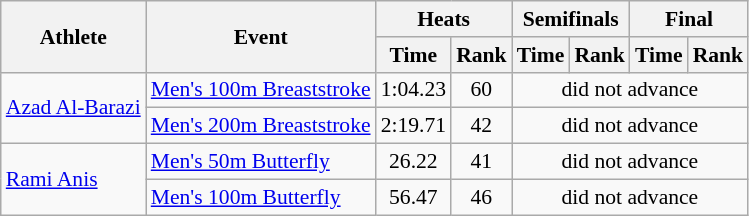<table class=wikitable style="font-size:90%">
<tr>
<th rowspan="2">Athlete</th>
<th rowspan="2">Event</th>
<th colspan="2">Heats</th>
<th colspan="2">Semifinals</th>
<th colspan="2">Final</th>
</tr>
<tr>
<th>Time</th>
<th>Rank</th>
<th>Time</th>
<th>Rank</th>
<th>Time</th>
<th>Rank</th>
</tr>
<tr>
<td rowspan="2"><a href='#'>Azad Al-Barazi</a></td>
<td><a href='#'>Men's 100m Breaststroke</a></td>
<td align=center>1:04.23</td>
<td align=center>60</td>
<td align=center colspan=4>did not advance</td>
</tr>
<tr>
<td><a href='#'>Men's 200m Breaststroke</a></td>
<td align=center>2:19.71</td>
<td align=center>42</td>
<td align=center colspan=4>did not advance</td>
</tr>
<tr>
<td rowspan="2"><a href='#'>Rami Anis</a></td>
<td><a href='#'>Men's 50m Butterfly</a></td>
<td align=center>26.22</td>
<td align=center>41</td>
<td align=center colspan=4>did not advance</td>
</tr>
<tr>
<td><a href='#'>Men's 100m Butterfly</a></td>
<td align=center>56.47</td>
<td align=center>46</td>
<td align=center colspan=4>did not advance</td>
</tr>
</table>
